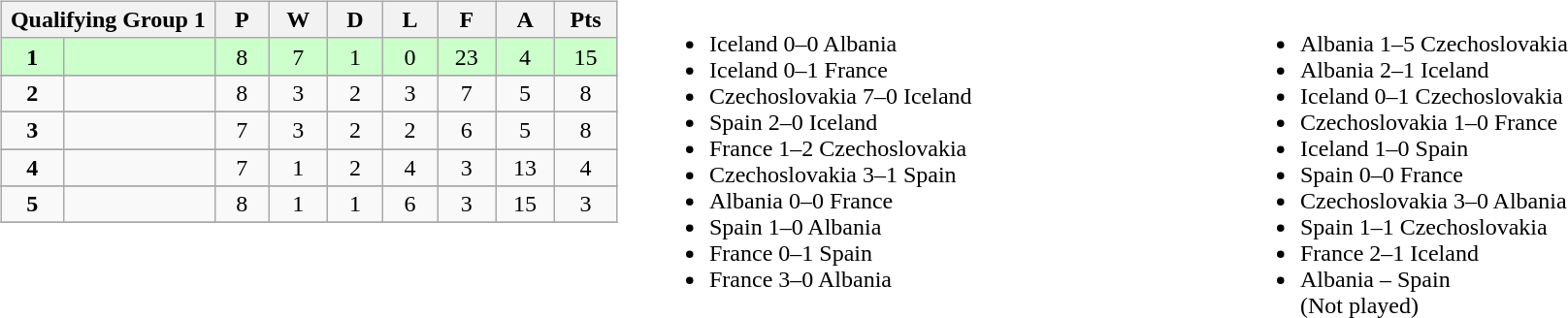<table width=100%>
<tr>
<td valign="top" width="440"><br><table class="wikitable">
<tr>
<th colspan="2">Qualifying Group 1</th>
<th rowspan="1" width="50">P</th>
<th rowspan="1" width="50">W</th>
<th colspan="1" width="50">D</th>
<th colspan="1" width="50">L</th>
<th colspan="1" width="50">F</th>
<th colspan="1" width="50">A</th>
<th colspan="1" width="50">Pts</th>
</tr>
<tr style="background:#ccffcc;" align=center>
<td width="50"><strong>1</strong></td>
<td width="150" align=left><strong></strong></td>
<td>8</td>
<td>7</td>
<td>1</td>
<td>0</td>
<td>23</td>
<td>4</td>
<td>15</td>
</tr>
<tr>
</tr>
<tr align=center>
<td><strong>2</strong></td>
<td align=left></td>
<td>8</td>
<td>3</td>
<td>2</td>
<td>3</td>
<td>7</td>
<td>5</td>
<td>8</td>
</tr>
<tr>
</tr>
<tr align=center>
<td><strong>3</strong></td>
<td align=left></td>
<td>7</td>
<td>3</td>
<td>2</td>
<td>2</td>
<td>6</td>
<td>5</td>
<td>8</td>
</tr>
<tr>
</tr>
<tr align=center>
<td><strong>4</strong></td>
<td align=left></td>
<td>7</td>
<td>1</td>
<td>2</td>
<td>4</td>
<td>3</td>
<td>13</td>
<td>4</td>
</tr>
<tr>
</tr>
<tr align=center>
<td><strong>5</strong></td>
<td align=left></td>
<td>8</td>
<td>1</td>
<td>1</td>
<td>6</td>
<td>3</td>
<td>15</td>
<td>3</td>
</tr>
<tr>
</tr>
</table>
</td>
<td valign="middle" align="center"><br><table width=100%>
<tr>
<td valign="top" align=left width=50%><br><ul><li>Iceland 0–0 Albania</li><li>Iceland 0–1 France</li><li>Czechoslovakia 7–0 Iceland</li><li>Spain 2–0 Iceland</li><li>France 1–2 Czechoslovakia</li><li>Czechoslovakia 3–1 Spain</li><li>Albania 0–0 France</li><li>Spain 1–0 Albania</li><li>France 0–1 Spain</li><li>France 3–0 Albania</li></ul></td>
<td valign="top" align=left width=50%><br><ul><li>Albania 1–5 Czechoslovakia</li><li>Albania 2–1 Iceland</li><li>Iceland 0–1 Czechoslovakia</li><li>Czechoslovakia 1–0 France</li><li>Iceland 1–0 Spain</li><li>Spain 0–0 France</li><li>Czechoslovakia 3–0 Albania</li><li>Spain 1–1 Czechoslovakia</li><li>France 2–1 Iceland</li><li>Albania – Spain<br>(Not played)</li></ul></td>
</tr>
</table>
</td>
</tr>
</table>
